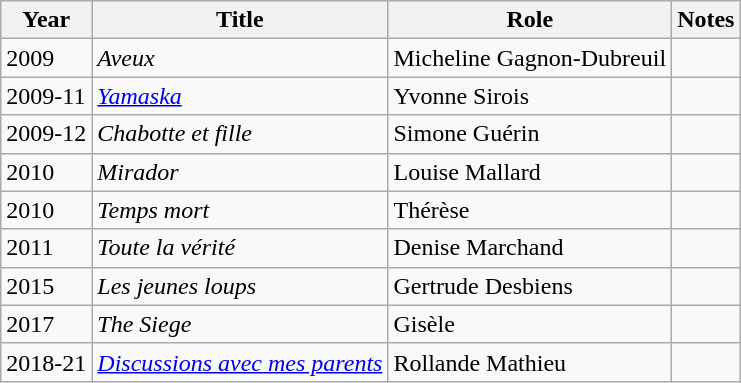<table class="wikitable sortable">
<tr>
<th>Year</th>
<th>Title</th>
<th>Role</th>
<th>Notes</th>
</tr>
<tr>
<td>2009</td>
<td><em>Aveux</em></td>
<td>Micheline Gagnon-Dubreuil</td>
<td></td>
</tr>
<tr>
<td>2009-11</td>
<td><em><a href='#'>Yamaska</a></em></td>
<td>Yvonne Sirois</td>
<td></td>
</tr>
<tr>
<td>2009-12</td>
<td><em>Chabotte et fille</em></td>
<td>Simone Guérin</td>
<td></td>
</tr>
<tr>
<td>2010</td>
<td><em>Mirador</em></td>
<td>Louise Mallard</td>
<td></td>
</tr>
<tr>
<td>2010</td>
<td><em>Temps mort</em></td>
<td>Thérèse</td>
<td></td>
</tr>
<tr>
<td>2011</td>
<td><em>Toute la vérité</em></td>
<td>Denise Marchand</td>
<td></td>
</tr>
<tr>
<td>2015</td>
<td><em>Les jeunes loups</em></td>
<td>Gertrude Desbiens</td>
<td></td>
</tr>
<tr>
<td>2017</td>
<td><em>The Siege</em></td>
<td>Gisèle</td>
<td></td>
</tr>
<tr>
<td>2018-21</td>
<td><em><a href='#'>Discussions avec mes parents</a></em></td>
<td>Rollande Mathieu</td>
<td></td>
</tr>
</table>
